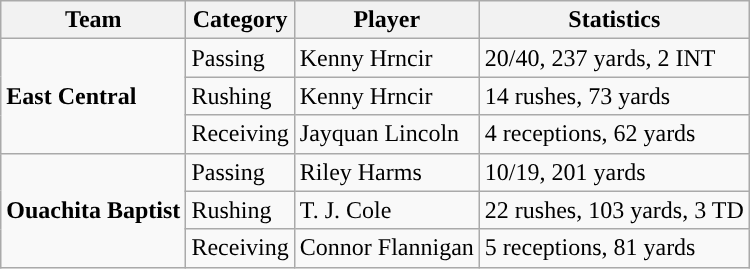<table class="wikitable" style="float: right;">
<tr>
<th>Team</th>
<th>Category</th>
<th>Player</th>
<th>Statistics</th>
</tr>
<tr>
<td rowspan=3><strong>East Central</strong></td>
<td>Passing</td>
<td>Kenny Hrncir</td>
<td>20/40, 237 yards, 2 INT</td>
</tr>
<tr>
<td>Rushing</td>
<td>Kenny Hrncir</td>
<td>14 rushes, 73 yards</td>
</tr>
<tr>
<td>Receiving</td>
<td>Jayquan Lincoln</td>
<td>4 receptions, 62 yards</td>
</tr>
<tr>
<td rowspan=3><strong>Ouachita Baptist</strong></td>
<td>Passing</td>
<td>Riley Harms</td>
<td>10/19, 201 yards</td>
</tr>
<tr>
<td>Rushing</td>
<td>T. J. Cole</td>
<td>22 rushes, 103 yards, 3 TD</td>
</tr>
<tr>
<td>Receiving</td>
<td>Connor Flannigan</td>
<td>5 receptions, 81 yards</td>
</tr>
</table>
